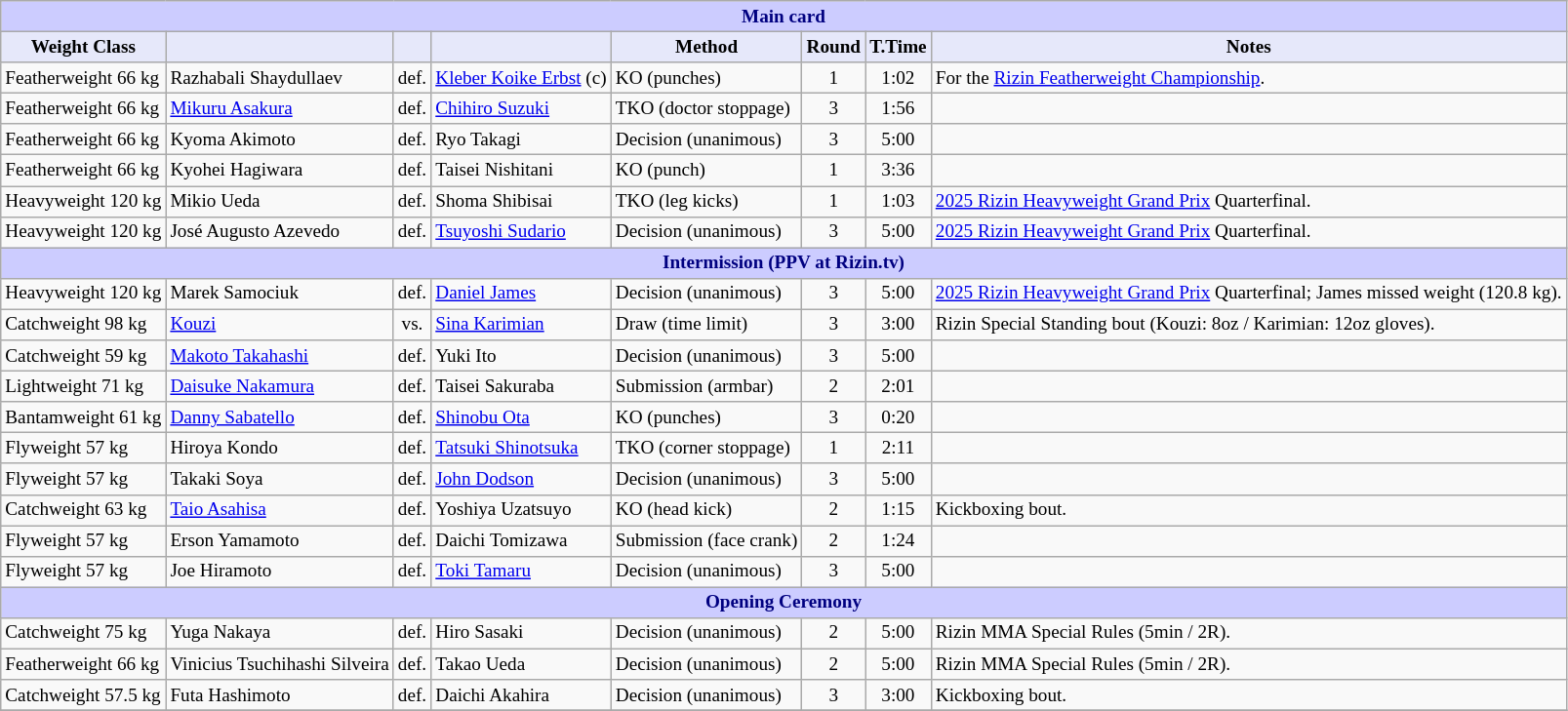<table class="wikitable" style="font-size: 80%;">
<tr>
<th colspan="8" style="background-color: #ccf; color: #000080; text-align: center;"><strong>Main card</strong></th>
</tr>
<tr>
<th colspan="1" style="background-color: #E6E8FA; color: #000000; text-align: center;">Weight Class</th>
<th colspan="1" style="background-color: #E6E8FA; color: #000000; text-align: center;"></th>
<th colspan="1" style="background-color: #E6E8FA; color: #000000; text-align: center;"></th>
<th colspan="1" style="background-color: #E6E8FA; color: #000000; text-align: center;"></th>
<th colspan="1" style="background-color: #E6E8FA; color: #000000; text-align: center;">Method</th>
<th colspan="1" style="background-color: #E6E8FA; color: #000000; text-align: center;">Round</th>
<th colspan="1" style="background-color: #E6E8FA; color: #000000; text-align: center;">T.Time</th>
<th colspan="1" style="background-color: #E6E8FA; color: #000000; text-align: center;">Notes</th>
</tr>
<tr>
<td>Featherweight 66 kg</td>
<td> Razhabali Shaydullaev</td>
<td align=center>def.</td>
<td> <a href='#'>Kleber Koike Erbst</a> (c)</td>
<td>KO (punches)</td>
<td align=center>1</td>
<td align=center>1:02</td>
<td>For the <a href='#'>Rizin Featherweight Championship</a>.</td>
</tr>
<tr>
<td>Featherweight 66 kg</td>
<td> <a href='#'>Mikuru Asakura</a></td>
<td align=center>def.</td>
<td> <a href='#'>Chihiro Suzuki</a></td>
<td>TKO (doctor stoppage)</td>
<td align=center>3</td>
<td align=center>1:56</td>
<td></td>
</tr>
<tr>
<td>Featherweight 66 kg</td>
<td> Kyoma Akimoto</td>
<td align=center>def.</td>
<td> Ryo Takagi</td>
<td>Decision (unanimous)</td>
<td align=center>3</td>
<td align=center>5:00</td>
<td></td>
</tr>
<tr>
<td>Featherweight 66 kg</td>
<td> Kyohei Hagiwara</td>
<td align=center>def.</td>
<td> Taisei Nishitani</td>
<td>KO (punch)</td>
<td align=center>1</td>
<td align=center>3:36</td>
<td></td>
</tr>
<tr>
<td>Heavyweight 120 kg</td>
<td> Mikio Ueda</td>
<td align=center>def.</td>
<td> Shoma Shibisai</td>
<td>TKO (leg kicks)</td>
<td align=center>1</td>
<td align=center>1:03</td>
<td><a href='#'>2025 Rizin Heavyweight Grand Prix</a> Quarterfinal.</td>
</tr>
<tr>
<td>Heavyweight 120 kg</td>
<td> José Augusto Azevedo</td>
<td align=center>def.</td>
<td> <a href='#'>Tsuyoshi Sudario</a></td>
<td>Decision (unanimous)</td>
<td align=center>3</td>
<td align=center>5:00</td>
<td><a href='#'>2025 Rizin Heavyweight Grand Prix</a> Quarterfinal.</td>
</tr>
<tr>
<th colspan="8" style="background-color: #ccf; color: #000080; text-align: center;"><strong>Intermission (PPV at Rizin.tv)</strong></th>
</tr>
<tr>
<td>Heavyweight 120 kg</td>
<td> Marek Samociuk</td>
<td align=center>def.</td>
<td> <a href='#'>Daniel James</a></td>
<td>Decision (unanimous)</td>
<td align=center>3</td>
<td align=center>5:00</td>
<td><a href='#'>2025 Rizin Heavyweight Grand Prix</a> Quarterfinal; James missed weight (120.8 kg).</td>
</tr>
<tr>
<td>Catchweight 98 kg</td>
<td> <a href='#'>Kouzi</a></td>
<td align=center>vs.</td>
<td> <a href='#'>Sina Karimian</a></td>
<td>Draw (time limit)</td>
<td align=center>3</td>
<td align=center>3:00</td>
<td>Rizin Special Standing bout (Kouzi: 8oz / Karimian: 12oz gloves).</td>
</tr>
<tr>
<td>Catchweight 59 kg</td>
<td> <a href='#'>Makoto Takahashi</a></td>
<td align=center>def.</td>
<td> Yuki Ito</td>
<td>Decision (unanimous)</td>
<td align=center>3</td>
<td align=center>5:00</td>
<td></td>
</tr>
<tr>
<td>Lightweight 71 kg</td>
<td> <a href='#'>Daisuke Nakamura</a></td>
<td align=center>def.</td>
<td> Taisei Sakuraba</td>
<td>Submission (armbar)</td>
<td align=center>2</td>
<td align=center>2:01</td>
<td></td>
</tr>
<tr>
<td>Bantamweight 61 kg</td>
<td> <a href='#'>Danny Sabatello</a></td>
<td align=center>def.</td>
<td> <a href='#'>Shinobu Ota</a></td>
<td>KO (punches)</td>
<td align=center>3</td>
<td align=center>0:20</td>
<td></td>
</tr>
<tr>
<td>Flyweight 57 kg</td>
<td> Hiroya Kondo</td>
<td align=center>def.</td>
<td> <a href='#'>Tatsuki Shinotsuka</a></td>
<td>TKO (corner stoppage)</td>
<td align=center>1</td>
<td align=center>2:11</td>
<td></td>
</tr>
<tr>
<td>Flyweight 57 kg</td>
<td> Takaki Soya</td>
<td align=center>def.</td>
<td> <a href='#'>John Dodson</a></td>
<td>Decision (unanimous)</td>
<td align=center>3</td>
<td align=center>5:00</td>
<td></td>
</tr>
<tr>
<td>Catchweight 63 kg</td>
<td> <a href='#'>Taio Asahisa</a></td>
<td align=center>def.</td>
<td> Yoshiya Uzatsuyo</td>
<td>KO (head kick)</td>
<td align=center>2</td>
<td align=center>1:15</td>
<td>Kickboxing bout.</td>
</tr>
<tr>
<td>Flyweight 57 kg</td>
<td> Erson Yamamoto</td>
<td align=center>def.</td>
<td> Daichi Tomizawa</td>
<td>Submission (face crank)</td>
<td align=center>2</td>
<td align=center>1:24</td>
<td></td>
</tr>
<tr>
<td>Flyweight 57 kg</td>
<td> Joe Hiramoto</td>
<td align=center>def.</td>
<td> <a href='#'>Toki Tamaru</a></td>
<td>Decision (unanimous)</td>
<td align=center>3</td>
<td align=center>5:00</td>
<td></td>
</tr>
<tr>
<th colspan="8" style="background-color: #ccf; color: #000080; text-align: center;"><strong>Opening Ceremony</strong></th>
</tr>
<tr>
<td>Catchweight 75 kg</td>
<td> Yuga Nakaya</td>
<td align=center>def.</td>
<td> Hiro Sasaki</td>
<td>Decision (unanimous)</td>
<td align=center>2</td>
<td align=center>5:00</td>
<td>Rizin MMA Special Rules (5min / 2R).</td>
</tr>
<tr>
<td>Featherweight 66 kg</td>
<td> Vinicius Tsuchihashi Silveira</td>
<td align=center>def.</td>
<td> Takao Ueda</td>
<td>Decision (unanimous)</td>
<td align=center>2</td>
<td align=center>5:00</td>
<td>Rizin MMA Special Rules (5min / 2R).</td>
</tr>
<tr>
<td>Catchweight 57.5 kg</td>
<td> Futa Hashimoto</td>
<td align=center>def.</td>
<td> Daichi Akahira</td>
<td>Decision (unanimous)</td>
<td align=center>3</td>
<td align=center>3:00</td>
<td>Kickboxing bout.</td>
</tr>
<tr>
</tr>
</table>
